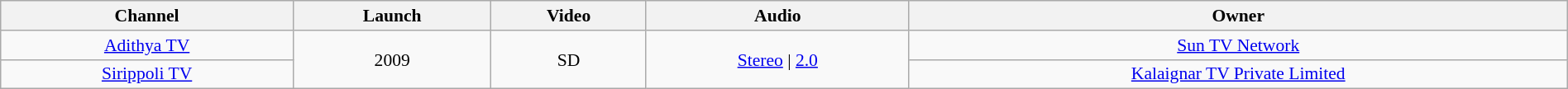<table class="wikitable sortable" style="border-collapse:collapse; font-size: 90%; text-align:center" width="100%">
<tr>
<th>Channel</th>
<th>Launch</th>
<th>Video</th>
<th>Audio</th>
<th>Owner</th>
</tr>
<tr>
<td><a href='#'>Adithya TV</a></td>
<td rowspan="2">2009</td>
<td rowspan="2">SD</td>
<td rowspan="2"><a href='#'>Stereo</a> | <a href='#'>2.0</a></td>
<td><a href='#'>Sun TV Network</a></td>
</tr>
<tr>
<td><a href='#'>Sirippoli TV</a></td>
<td><a href='#'>Kalaignar TV Private Limited</a></td>
</tr>
</table>
